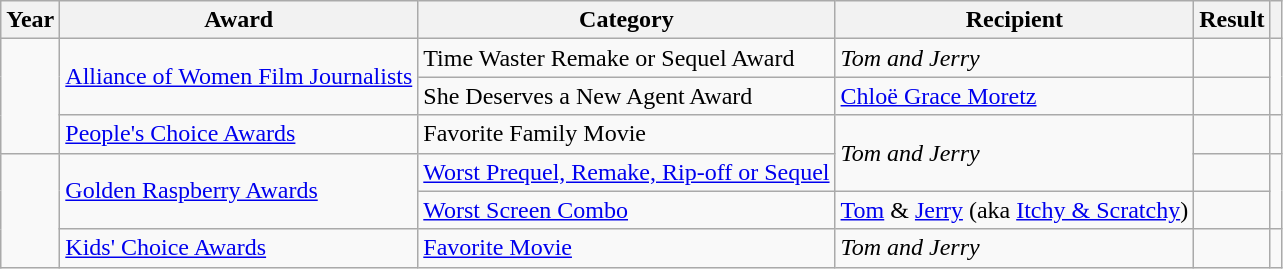<table class="wikitable sortable">
<tr>
<th>Year</th>
<th>Award</th>
<th>Category</th>
<th>Recipient</th>
<th>Result</th>
<th></th>
</tr>
<tr>
<td rowspan="3"></td>
<td rowspan="2"><a href='#'>Alliance of Women Film Journalists</a></td>
<td>Time Waster Remake or Sequel Award</td>
<td><em>Tom and Jerry</em></td>
<td></td>
<td rowspan="2" align="center"></td>
</tr>
<tr>
<td>She Deserves a New Agent Award</td>
<td><a href='#'>Chloë Grace Moretz</a></td>
<td></td>
</tr>
<tr>
<td><a href='#'>People's Choice Awards</a></td>
<td>Favorite Family Movie</td>
<td rowspan="2"><em>Tom and Jerry</em></td>
<td></td>
<td align="center"></td>
</tr>
<tr>
<td rowspan="3"></td>
<td rowspan="2"><a href='#'>Golden Raspberry Awards</a></td>
<td><a href='#'>Worst Prequel, Remake, Rip-off or Sequel</a></td>
<td></td>
<td rowspan="2" align="center"></td>
</tr>
<tr>
<td><a href='#'>Worst Screen Combo</a></td>
<td><a href='#'>Tom</a> & <a href='#'>Jerry</a> (aka <a href='#'>Itchy & Scratchy</a>)</td>
<td></td>
</tr>
<tr>
<td><a href='#'>Kids' Choice Awards</a></td>
<td><a href='#'>Favorite Movie</a></td>
<td><em>Tom and Jerry</em></td>
<td></td>
<td align="center"></td>
</tr>
</table>
